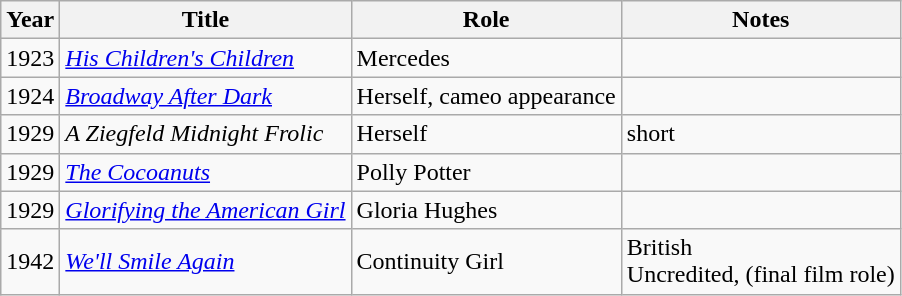<table class="wikitable">
<tr>
<th>Year</th>
<th>Title</th>
<th>Role</th>
<th>Notes</th>
</tr>
<tr>
<td>1923</td>
<td><em><a href='#'>His Children's Children</a></em></td>
<td>Mercedes</td>
<td></td>
</tr>
<tr>
<td>1924</td>
<td><em><a href='#'>Broadway After Dark</a></em></td>
<td>Herself, cameo appearance</td>
<td></td>
</tr>
<tr>
<td>1929</td>
<td><em>A Ziegfeld Midnight Frolic</em></td>
<td>Herself</td>
<td>short</td>
</tr>
<tr>
<td>1929</td>
<td><em><a href='#'>The Cocoanuts</a></em></td>
<td>Polly Potter</td>
<td></td>
</tr>
<tr>
<td>1929</td>
<td><em><a href='#'>Glorifying the American Girl</a></em></td>
<td>Gloria Hughes</td>
<td></td>
</tr>
<tr>
<td>1942</td>
<td><em><a href='#'>We'll Smile Again</a></em></td>
<td>Continuity Girl</td>
<td>British<br>Uncredited, (final film role)</td>
</tr>
</table>
